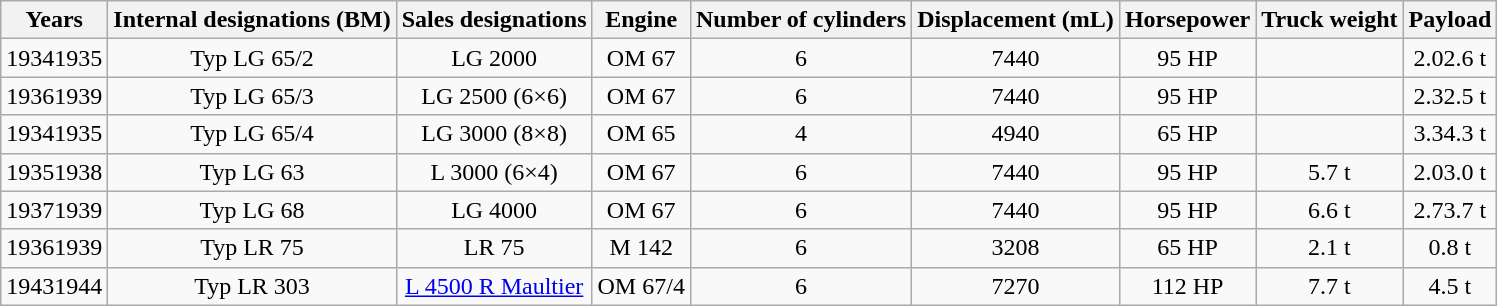<table class="wikitable sortable" style="text-align: center;">
<tr>
<th>Years</th>
<th>Internal designations (BM)</th>
<th>Sales designations</th>
<th>Engine</th>
<th>Number of cylinders</th>
<th>Displacement (mL)</th>
<th>Horsepower</th>
<th>Truck weight</th>
<th>Payload</th>
</tr>
<tr>
<td>19341935</td>
<td>Typ LG 65/2</td>
<td>LG 2000</td>
<td>OM 67</td>
<td>6</td>
<td>7440</td>
<td>95 HP</td>
<td></td>
<td>2.02.6 t</td>
</tr>
<tr>
<td>19361939</td>
<td>Typ LG 65/3</td>
<td>LG 2500 (6×6)</td>
<td>OM 67</td>
<td>6</td>
<td>7440</td>
<td>95 HP</td>
<td></td>
<td>2.32.5 t</td>
</tr>
<tr>
<td>19341935</td>
<td>Typ LG 65/4</td>
<td>LG 3000 (8×8)</td>
<td>OM 65</td>
<td>4</td>
<td>4940</td>
<td>65 HP</td>
<td></td>
<td>3.34.3 t</td>
</tr>
<tr>
<td>19351938</td>
<td>Typ LG 63</td>
<td>L 3000 (6×4)</td>
<td>OM 67</td>
<td>6</td>
<td>7440</td>
<td>95 HP</td>
<td>5.7 t</td>
<td>2.03.0 t</td>
</tr>
<tr>
<td>19371939</td>
<td>Typ LG 68</td>
<td>LG 4000</td>
<td>OM 67</td>
<td>6</td>
<td>7440</td>
<td>95 HP</td>
<td>6.6 t</td>
<td>2.73.7 t</td>
</tr>
<tr>
<td>19361939</td>
<td>Typ LR 75</td>
<td>LR 75</td>
<td>M 142</td>
<td>6</td>
<td>3208</td>
<td>65 HP</td>
<td>2.1 t</td>
<td>0.8 t</td>
</tr>
<tr>
<td>19431944</td>
<td>Typ LR 303</td>
<td><a href='#'>L 4500 R Maultier</a></td>
<td>OM 67/4</td>
<td>6</td>
<td>7270</td>
<td>112 HP</td>
<td>7.7 t</td>
<td>4.5 t</td>
</tr>
</table>
